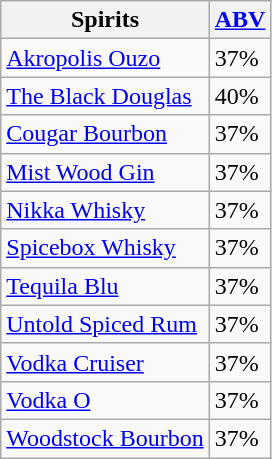<table class="wikitable">
<tr>
<th>Spirits</th>
<th><a href='#'>ABV</a></th>
</tr>
<tr>
<td><a href='#'>Akropolis Ouzo</a></td>
<td>37%</td>
</tr>
<tr>
<td><a href='#'>The Black Douglas</a></td>
<td>40%</td>
</tr>
<tr>
<td><a href='#'>Cougar Bourbon</a></td>
<td>37%</td>
</tr>
<tr>
<td><a href='#'>Mist Wood Gin</a></td>
<td>37%</td>
</tr>
<tr>
<td><a href='#'>Nikka Whisky</a></td>
<td>37%</td>
</tr>
<tr>
<td><a href='#'>Spicebox Whisky</a></td>
<td>37%</td>
</tr>
<tr>
<td><a href='#'>Tequila Blu</a></td>
<td>37%</td>
</tr>
<tr>
<td><a href='#'>Untold Spiced Rum</a></td>
<td>37%</td>
</tr>
<tr>
<td><a href='#'>Vodka Cruiser</a></td>
<td>37%</td>
</tr>
<tr>
<td><a href='#'>Vodka O</a></td>
<td>37%</td>
</tr>
<tr>
<td><a href='#'>Woodstock Bourbon</a></td>
<td>37%</td>
</tr>
</table>
